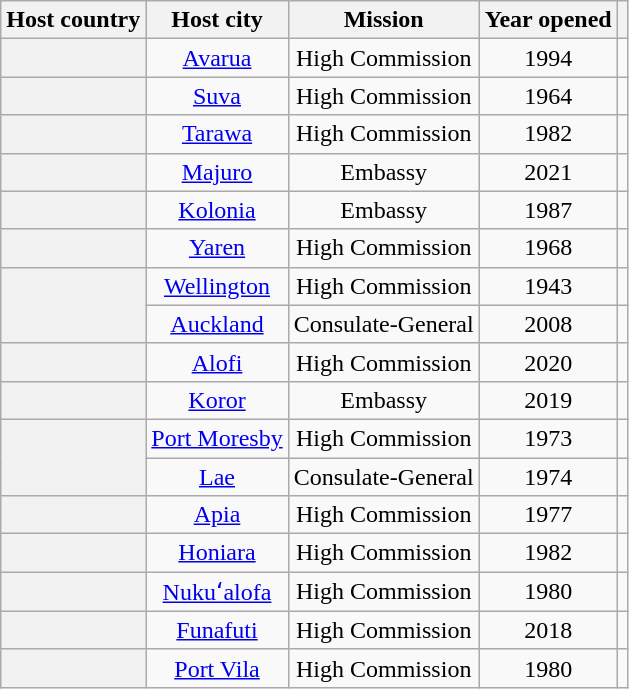<table class="wikitable plainrowheaders" style="text-align:center;">
<tr>
<th scope="col">Host country</th>
<th scope="col">Host city</th>
<th scope="col">Mission</th>
<th scope="col">Year opened</th>
<th scope="col"></th>
</tr>
<tr>
<th scope="row"></th>
<td><a href='#'>Avarua</a></td>
<td>High Commission</td>
<td>1994</td>
<td></td>
</tr>
<tr>
<th scope="row"></th>
<td><a href='#'>Suva</a></td>
<td>High Commission</td>
<td>1964</td>
<td></td>
</tr>
<tr>
<th scope="row"></th>
<td><a href='#'>Tarawa</a></td>
<td>High Commission</td>
<td>1982</td>
<td></td>
</tr>
<tr>
<th scope="row"></th>
<td><a href='#'>Majuro</a></td>
<td>Embassy</td>
<td>2021</td>
<td></td>
</tr>
<tr>
<th scope="row"></th>
<td><a href='#'>Kolonia</a></td>
<td>Embassy</td>
<td>1987</td>
<td></td>
</tr>
<tr>
<th scope="row"></th>
<td><a href='#'>Yaren</a></td>
<td>High Commission</td>
<td>1968</td>
<td></td>
</tr>
<tr>
<th scope="row" rowspan="2"></th>
<td><a href='#'>Wellington</a></td>
<td>High Commission</td>
<td>1943</td>
<td></td>
</tr>
<tr>
<td><a href='#'>Auckland</a></td>
<td>Consulate-General</td>
<td>2008</td>
<td></td>
</tr>
<tr>
<th scope="row"></th>
<td><a href='#'>Alofi</a></td>
<td>High Commission</td>
<td>2020</td>
<td></td>
</tr>
<tr>
<th scope="row"></th>
<td><a href='#'>Koror</a></td>
<td>Embassy</td>
<td>2019</td>
<td></td>
</tr>
<tr>
<th scope="row" rowspan="2"></th>
<td><a href='#'>Port Moresby</a></td>
<td>High Commission</td>
<td>1973</td>
<td></td>
</tr>
<tr>
<td><a href='#'>Lae</a></td>
<td>Consulate-General</td>
<td>1974</td>
<td></td>
</tr>
<tr>
<th scope="row"></th>
<td><a href='#'>Apia</a></td>
<td>High Commission</td>
<td>1977</td>
<td></td>
</tr>
<tr>
<th scope="row"></th>
<td><a href='#'>Honiara</a></td>
<td>High Commission</td>
<td>1982</td>
<td></td>
</tr>
<tr>
<th scope="row"></th>
<td><a href='#'>Nukuʻalofa</a></td>
<td>High Commission</td>
<td>1980</td>
<td></td>
</tr>
<tr>
<th scope="row"></th>
<td><a href='#'>Funafuti</a></td>
<td>High Commission</td>
<td>2018</td>
<td></td>
</tr>
<tr>
<th scope="row"></th>
<td><a href='#'>Port Vila</a></td>
<td>High Commission</td>
<td>1980</td>
<td></td>
</tr>
</table>
